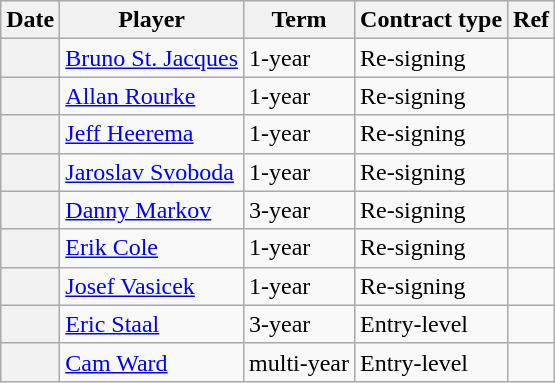<table class="wikitable plainrowheaders">
<tr style="background:#ddd; text-align:center;">
<th>Date</th>
<th>Player</th>
<th>Term</th>
<th>Contract type</th>
<th>Ref</th>
</tr>
<tr>
<th scope="row"></th>
<td><a href='#'>Bruno St. Jacques</a></td>
<td>1-year</td>
<td>Re-signing</td>
<td></td>
</tr>
<tr>
<th scope="row"></th>
<td><a href='#'>Allan Rourke</a></td>
<td>1-year</td>
<td>Re-signing</td>
<td></td>
</tr>
<tr>
<th scope="row"></th>
<td><a href='#'>Jeff Heerema</a></td>
<td>1-year</td>
<td>Re-signing</td>
<td></td>
</tr>
<tr>
<th scope="row"></th>
<td><a href='#'>Jaroslav Svoboda</a></td>
<td>1-year</td>
<td>Re-signing</td>
<td></td>
</tr>
<tr>
<th scope="row"></th>
<td><a href='#'>Danny Markov</a></td>
<td>3-year</td>
<td>Re-signing</td>
<td></td>
</tr>
<tr>
<th scope="row"></th>
<td><a href='#'>Erik Cole</a></td>
<td>1-year</td>
<td>Re-signing</td>
<td></td>
</tr>
<tr>
<th scope="row"></th>
<td><a href='#'>Josef Vasicek</a></td>
<td>1-year</td>
<td>Re-signing</td>
<td></td>
</tr>
<tr>
<th scope="row"></th>
<td><a href='#'>Eric Staal</a></td>
<td>3-year</td>
<td>Entry-level</td>
<td></td>
</tr>
<tr>
<th scope="row"></th>
<td><a href='#'>Cam Ward</a></td>
<td>multi-year</td>
<td>Entry-level</td>
<td></td>
</tr>
</table>
